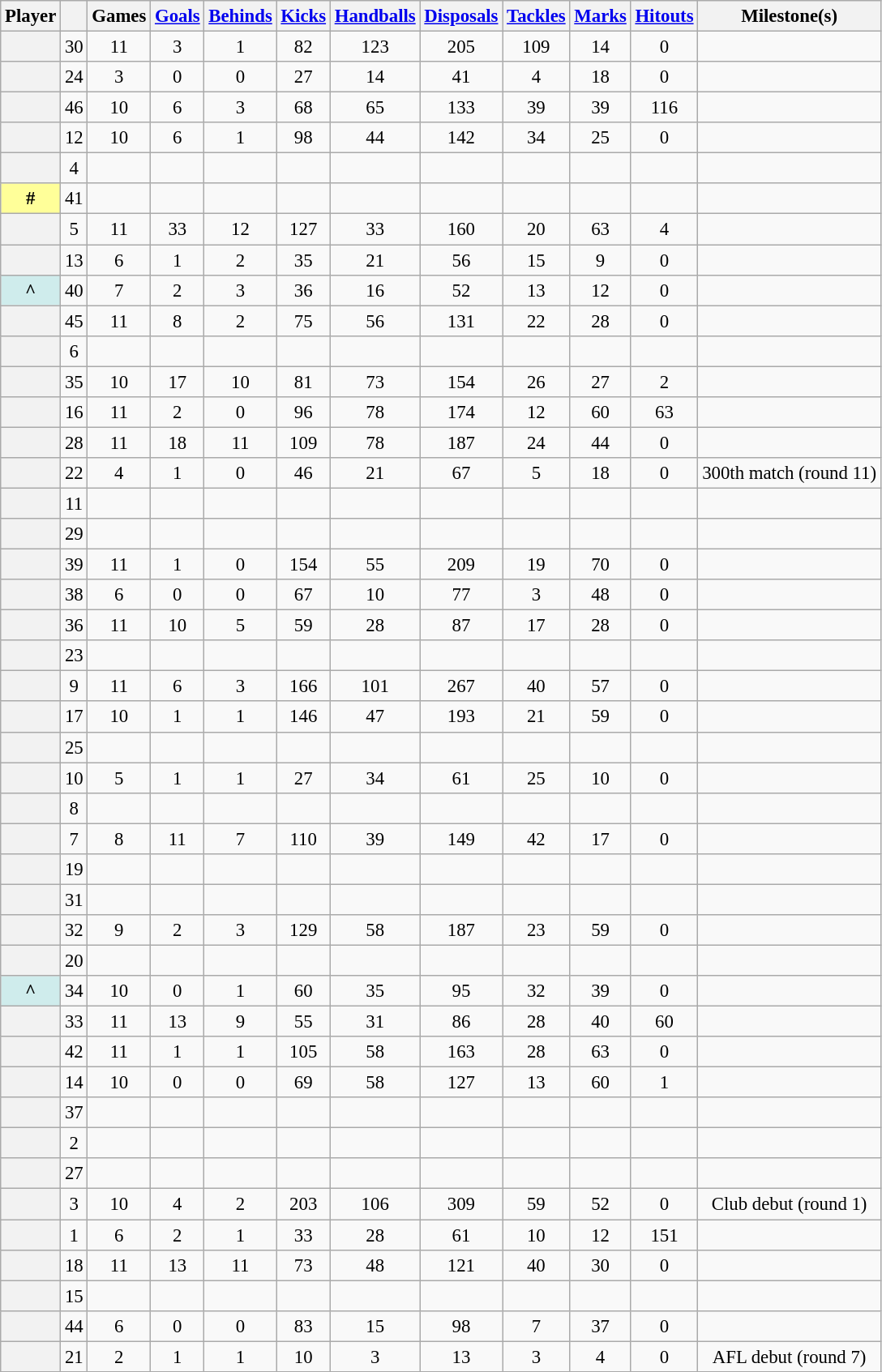<table class="wikitable plainarrowheads sortable" style="text-align:center; font-size:95%">
<tr>
<th scope="col">Player</th>
<th scope="col"></th>
<th scope="col" width:3em>Games</th>
<th scpoe="col" width:3em><a href='#'>Goals</a></th>
<th scope="col" width:3em><a href='#'>Behinds</a></th>
<th scope="col" width:3em><a href='#'>Kicks</a></th>
<th scope="col" width:3em><a href='#'>Handballs</a></th>
<th scope="col" width:3em><a href='#'>Disposals</a></th>
<th scope="col" width:3em><a href='#'>Tackles</a></th>
<th scope="col" width:3em><a href='#'>Marks</a></th>
<th scope="col" width:3em><a href='#'>Hitouts</a></th>
<th scope="col" class="unsortable">Milestone(s)</th>
</tr>
<tr>
<th scope="row"></th>
<td>30</td>
<td>11</td>
<td>3</td>
<td>1</td>
<td>82</td>
<td>123</td>
<td>205</td>
<td>109</td>
<td>14</td>
<td>0</td>
<td></td>
</tr>
<tr>
<th scope="row"></th>
<td>24</td>
<td>3</td>
<td>0</td>
<td>0</td>
<td>27</td>
<td>14</td>
<td>41</td>
<td>4</td>
<td>18</td>
<td>0</td>
<td></td>
</tr>
<tr>
<th scope="row"></th>
<td>46</td>
<td>10</td>
<td>6</td>
<td>3</td>
<td>68</td>
<td>65</td>
<td>133</td>
<td>39</td>
<td>39</td>
<td>116</td>
<td></td>
</tr>
<tr>
<th scope="row"></th>
<td>12</td>
<td>10</td>
<td>6</td>
<td>1</td>
<td>98</td>
<td>44</td>
<td>142</td>
<td>34</td>
<td>25</td>
<td>0</td>
<td></td>
</tr>
<tr>
<th scope="row"></th>
<td>4</td>
<td></td>
<td></td>
<td></td>
<td></td>
<td></td>
<td></td>
<td></td>
<td></td>
<td></td>
<td></td>
</tr>
<tr>
<th scope="row" style="background:#ff9;">#</th>
<td>41</td>
<td></td>
<td></td>
<td></td>
<td></td>
<td></td>
<td></td>
<td></td>
<td></td>
<td></td>
<td></td>
</tr>
<tr>
<th scope="row"></th>
<td>5</td>
<td>11</td>
<td>33</td>
<td>12</td>
<td>127</td>
<td>33</td>
<td>160</td>
<td>20</td>
<td>63</td>
<td>4</td>
<td></td>
</tr>
<tr>
<th scope="row"></th>
<td>13</td>
<td>6</td>
<td>1</td>
<td>2</td>
<td>35</td>
<td>21</td>
<td>56</td>
<td>15</td>
<td>9</td>
<td>0</td>
<td></td>
</tr>
<tr>
<th scope="row" style="background:#cfecec;">^</th>
<td>40</td>
<td>7</td>
<td>2</td>
<td>3</td>
<td>36</td>
<td>16</td>
<td>52</td>
<td>13</td>
<td>12</td>
<td>0</td>
<td></td>
</tr>
<tr>
<th scope="row"></th>
<td>45</td>
<td>11</td>
<td>8</td>
<td>2</td>
<td>75</td>
<td>56</td>
<td>131</td>
<td>22</td>
<td>28</td>
<td>0</td>
<td></td>
</tr>
<tr>
<th scope="row"></th>
<td>6</td>
<td></td>
<td></td>
<td></td>
<td></td>
<td></td>
<td></td>
<td></td>
<td></td>
<td></td>
<td></td>
</tr>
<tr>
<th scope="row"></th>
<td>35</td>
<td>10</td>
<td>17</td>
<td>10</td>
<td>81</td>
<td>73</td>
<td>154</td>
<td>26</td>
<td>27</td>
<td>2</td>
<td></td>
</tr>
<tr>
<th scope="row"></th>
<td>16</td>
<td>11</td>
<td>2</td>
<td>0</td>
<td>96</td>
<td>78</td>
<td>174</td>
<td>12</td>
<td>60</td>
<td>63</td>
<td></td>
</tr>
<tr>
<th scope="row"></th>
<td>28</td>
<td>11</td>
<td>18</td>
<td>11</td>
<td>109</td>
<td>78</td>
<td>187</td>
<td>24</td>
<td>44</td>
<td>0</td>
<td></td>
</tr>
<tr>
<th scope="row"></th>
<td>22</td>
<td>4</td>
<td>1</td>
<td>0</td>
<td>46</td>
<td>21</td>
<td>67</td>
<td>5</td>
<td>18</td>
<td>0</td>
<td>300th match (round 11)</td>
</tr>
<tr>
<th scope="row"></th>
<td>11</td>
<td></td>
<td></td>
<td></td>
<td></td>
<td></td>
<td></td>
<td></td>
<td></td>
<td></td>
<td></td>
</tr>
<tr>
<th scope="row"></th>
<td>29</td>
<td></td>
<td></td>
<td></td>
<td></td>
<td></td>
<td></td>
<td></td>
<td></td>
<td></td>
<td></td>
</tr>
<tr>
<th scope="row"></th>
<td>39</td>
<td>11</td>
<td>1</td>
<td>0</td>
<td>154</td>
<td>55</td>
<td>209</td>
<td>19</td>
<td>70</td>
<td>0</td>
<td></td>
</tr>
<tr>
<th scope="row"></th>
<td>38</td>
<td>6</td>
<td>0</td>
<td>0</td>
<td>67</td>
<td>10</td>
<td>77</td>
<td>3</td>
<td>48</td>
<td>0</td>
<td></td>
</tr>
<tr>
<th scope="row"></th>
<td>36</td>
<td>11</td>
<td>10</td>
<td>5</td>
<td>59</td>
<td>28</td>
<td>87</td>
<td>17</td>
<td>28</td>
<td>0</td>
<td></td>
</tr>
<tr>
<th scope="row"></th>
<td>23</td>
<td></td>
<td></td>
<td></td>
<td></td>
<td></td>
<td></td>
<td></td>
<td></td>
<td></td>
<td></td>
</tr>
<tr>
<th scope="row"></th>
<td>9</td>
<td>11</td>
<td>6</td>
<td>3</td>
<td>166</td>
<td>101</td>
<td>267</td>
<td>40</td>
<td>57</td>
<td>0</td>
<td></td>
</tr>
<tr>
<th scope="row"></th>
<td>17</td>
<td>10</td>
<td>1</td>
<td>1</td>
<td>146</td>
<td>47</td>
<td>193</td>
<td>21</td>
<td>59</td>
<td>0</td>
<td></td>
</tr>
<tr>
<th scope="row"></th>
<td>25</td>
<td></td>
<td></td>
<td></td>
<td></td>
<td></td>
<td></td>
<td></td>
<td></td>
<td></td>
<td></td>
</tr>
<tr>
<th scope="row"></th>
<td>10</td>
<td>5</td>
<td>1</td>
<td>1</td>
<td>27</td>
<td>34</td>
<td>61</td>
<td>25</td>
<td>10</td>
<td>0</td>
<td></td>
</tr>
<tr>
<th scope="row"></th>
<td>8</td>
<td></td>
<td></td>
<td></td>
<td></td>
<td></td>
<td></td>
<td></td>
<td></td>
<td></td>
<td></td>
</tr>
<tr>
<th scope="row"></th>
<td>7</td>
<td>8</td>
<td>11</td>
<td>7</td>
<td>110</td>
<td>39</td>
<td>149</td>
<td>42</td>
<td>17</td>
<td>0</td>
<td></td>
</tr>
<tr>
<th scope="row"></th>
<td>19</td>
<td></td>
<td></td>
<td></td>
<td></td>
<td></td>
<td></td>
<td></td>
<td></td>
<td></td>
<td></td>
</tr>
<tr>
<th scope="row"></th>
<td>31</td>
<td></td>
<td></td>
<td></td>
<td></td>
<td></td>
<td></td>
<td></td>
<td></td>
<td></td>
<td></td>
</tr>
<tr>
<th scope="row"></th>
<td>32</td>
<td>9</td>
<td>2</td>
<td>3</td>
<td>129</td>
<td>58</td>
<td>187</td>
<td>23</td>
<td>59</td>
<td>0</td>
<td></td>
</tr>
<tr>
<th scope="row"></th>
<td>20</td>
<td></td>
<td></td>
<td></td>
<td></td>
<td></td>
<td></td>
<td></td>
<td></td>
<td></td>
<td></td>
</tr>
<tr>
<th scope="row" style="background:#cfecec;">^</th>
<td>34</td>
<td>10</td>
<td>0</td>
<td>1</td>
<td>60</td>
<td>35</td>
<td>95</td>
<td>32</td>
<td>39</td>
<td>0</td>
<td></td>
</tr>
<tr>
<th scope="row"></th>
<td>33</td>
<td>11</td>
<td>13</td>
<td>9</td>
<td>55</td>
<td>31</td>
<td>86</td>
<td>28</td>
<td>40</td>
<td>60</td>
<td></td>
</tr>
<tr>
<th scope="row"></th>
<td>42</td>
<td>11</td>
<td>1</td>
<td>1</td>
<td>105</td>
<td>58</td>
<td>163</td>
<td>28</td>
<td>63</td>
<td>0</td>
<td></td>
</tr>
<tr>
<th scope="row"></th>
<td>14</td>
<td>10</td>
<td>0</td>
<td>0</td>
<td>69</td>
<td>58</td>
<td>127</td>
<td>13</td>
<td>60</td>
<td>1</td>
<td></td>
</tr>
<tr>
<th scope="row"></th>
<td>37</td>
<td></td>
<td></td>
<td></td>
<td></td>
<td></td>
<td></td>
<td></td>
<td></td>
<td></td>
<td></td>
</tr>
<tr>
<th scope="row"></th>
<td>2</td>
<td></td>
<td></td>
<td></td>
<td></td>
<td></td>
<td></td>
<td></td>
<td></td>
<td></td>
<td></td>
</tr>
<tr>
<th scope="row"></th>
<td>27</td>
<td></td>
<td></td>
<td></td>
<td></td>
<td></td>
<td></td>
<td></td>
<td></td>
<td></td>
<td></td>
</tr>
<tr>
<th scope="row"></th>
<td>3</td>
<td>10</td>
<td>4</td>
<td>2</td>
<td>203</td>
<td>106</td>
<td>309</td>
<td>59</td>
<td>52</td>
<td>0</td>
<td>Club debut (round 1)</td>
</tr>
<tr>
<th scope="row"></th>
<td>1</td>
<td>6</td>
<td>2</td>
<td>1</td>
<td>33</td>
<td>28</td>
<td>61</td>
<td>10</td>
<td>12</td>
<td>151</td>
<td></td>
</tr>
<tr>
<th scope="row"></th>
<td>18</td>
<td>11</td>
<td>13</td>
<td>11</td>
<td>73</td>
<td>48</td>
<td>121</td>
<td>40</td>
<td>30</td>
<td>0</td>
<td></td>
</tr>
<tr>
<th scope="row"></th>
<td>15</td>
<td></td>
<td></td>
<td></td>
<td></td>
<td></td>
<td></td>
<td></td>
<td></td>
<td></td>
<td></td>
</tr>
<tr>
<th scope="row"></th>
<td>44</td>
<td>6</td>
<td>0</td>
<td>0</td>
<td>83</td>
<td>15</td>
<td>98</td>
<td>7</td>
<td>37</td>
<td>0</td>
<td></td>
</tr>
<tr>
<th scope="row"></th>
<td>21</td>
<td>2</td>
<td>1</td>
<td>1</td>
<td>10</td>
<td>3</td>
<td>13</td>
<td>3</td>
<td>4</td>
<td>0</td>
<td>AFL debut (round 7)</td>
</tr>
<tr>
</tr>
</table>
